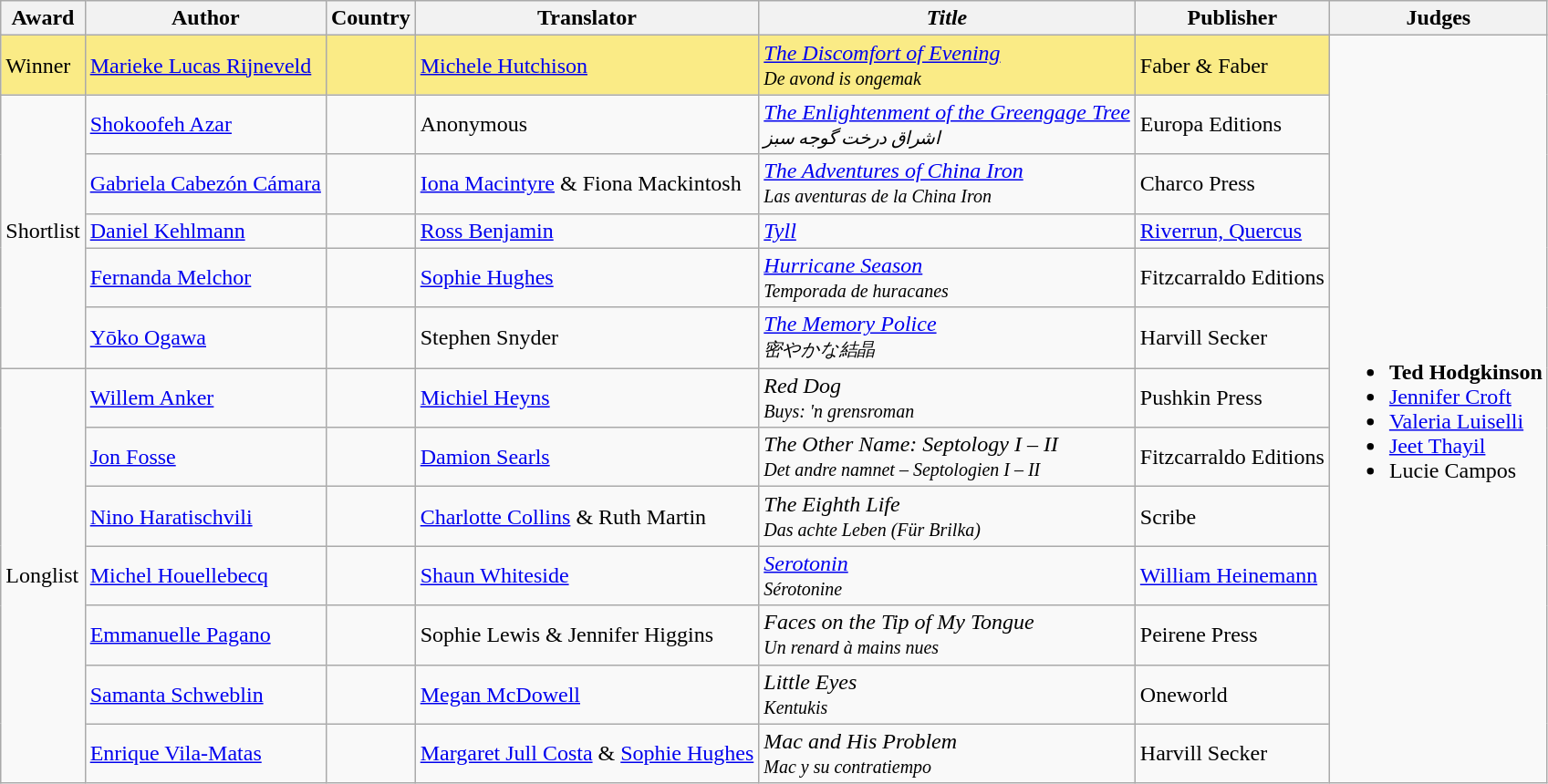<table class="sortable wikitable" width=%100>
<tr>
<th>Award</th>
<th><strong>Author</strong></th>
<th><strong>Country</strong></th>
<th><strong>Translator</strong></th>
<th><em>Title</em></th>
<th><strong>Publisher</strong></th>
<th>Judges</th>
</tr>
<tr>
<td style="background:#FAEB86; color:black">Winner</td>
<td style="background:#FAEB86; color:black"><a href='#'>Marieke Lucas Rijneveld</a></td>
<td style="background:#FAEB86; color:black"></td>
<td style="background:#FAEB86; color:black"><a href='#'>Michele Hutchison</a></td>
<td style="background:#FAEB86; color:black"><em><a href='#'>The Discomfort of Evening</a></em><br><small><em>De avond is ongemak</em></small></td>
<td style="background:#FAEB86; color:black">Faber & Faber</td>
<td rowspan="13"><br><ul><li><strong>Ted Hodgkinson</strong></li><li><a href='#'>Jennifer Croft</a></li><li><a href='#'>Valeria Luiselli</a></li><li><a href='#'>Jeet Thayil</a></li><li>Lucie Campos</li></ul></td>
</tr>
<tr>
<td rowspan="5">Shortlist</td>
<td><a href='#'>Shokoofeh Azar</a></td>
<td></td>
<td>Anonymous</td>
<td><em><a href='#'>The Enlightenment of the Greengage Tree</a></em><br><small><em>اشراق درخت گوجه سبز</em></small></td>
<td>Europa Editions</td>
</tr>
<tr>
<td><a href='#'>Gabriela Cabezón Cámara</a></td>
<td></td>
<td><a href='#'>Iona Macintyre</a> & Fiona Mackintosh</td>
<td><em><a href='#'>The Adventures of China Iron</a></em><br><small><em>Las aventuras de la China Iron</em></small></td>
<td>Charco Press</td>
</tr>
<tr>
<td><a href='#'>Daniel Kehlmann</a></td>
<td></td>
<td><a href='#'>Ross Benjamin</a></td>
<td><em><a href='#'>Tyll</a></em></td>
<td><a href='#'>Riverrun, Quercus</a></td>
</tr>
<tr>
<td><a href='#'>Fernanda Melchor</a></td>
<td></td>
<td><a href='#'>Sophie Hughes</a></td>
<td><em><a href='#'>Hurricane Season</a></em><br><small><em>Temporada de huracanes</em></small></td>
<td>Fitzcarraldo Editions</td>
</tr>
<tr>
<td><a href='#'>Yōko Ogawa</a></td>
<td></td>
<td>Stephen Snyder</td>
<td><em><a href='#'>The Memory Police</a></em><br><small><em>密やかな結晶</em></small></td>
<td>Harvill Secker</td>
</tr>
<tr>
<td rowspan="7">Longlist</td>
<td><a href='#'>Willem Anker</a></td>
<td></td>
<td><a href='#'>Michiel Heyns</a></td>
<td><em>Red Dog</em><br><small><em>Buys: 'n grensroman</em></small></td>
<td>Pushkin Press</td>
</tr>
<tr>
<td><a href='#'>Jon Fosse</a></td>
<td></td>
<td><a href='#'>Damion Searls</a></td>
<td><em>The Other Name: Septology I – II</em><br><small><em>Det andre namnet – Septologien I – II</em></small></td>
<td>Fitzcarraldo Editions</td>
</tr>
<tr>
<td><a href='#'>Nino Haratischvili</a></td>
<td><br></td>
<td><a href='#'>Charlotte Collins</a> & Ruth Martin</td>
<td><em>The Eighth Life</em><br><small><em>Das achte Leben (Für Brilka)</em></small></td>
<td>Scribe</td>
</tr>
<tr>
<td><a href='#'>Michel Houellebecq</a></td>
<td></td>
<td><a href='#'>Shaun Whiteside</a></td>
<td><em><a href='#'>Serotonin</a></em><br><small><em>Sérotonine</em></small></td>
<td><a href='#'>William Heinemann</a></td>
</tr>
<tr>
<td><a href='#'>Emmanuelle Pagano</a></td>
<td></td>
<td>Sophie Lewis & Jennifer Higgins</td>
<td><em>Faces on the Tip of My Tongue</em><br><small><em>Un renard à mains nues</em></small></td>
<td>Peirene Press</td>
</tr>
<tr>
<td><a href='#'>Samanta Schweblin</a></td>
<td></td>
<td><a href='#'>Megan McDowell</a></td>
<td><em>Little Eyes</em><br><small><em>Kentukis</em></small></td>
<td>Oneworld</td>
</tr>
<tr>
<td><a href='#'>Enrique Vila-Matas</a></td>
<td></td>
<td><a href='#'>Margaret Jull Costa</a> & <a href='#'>Sophie Hughes</a></td>
<td><em>Mac and His Problem</em><br><small><em>Mac y su contratiempo</em></small></td>
<td>Harvill Secker</td>
</tr>
</table>
